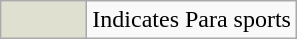<table class="wikitable">
<tr>
<td align=center style="width:50px;background-color:#E0E0D1"></td>
<td>Indicates Para sports</td>
</tr>
</table>
